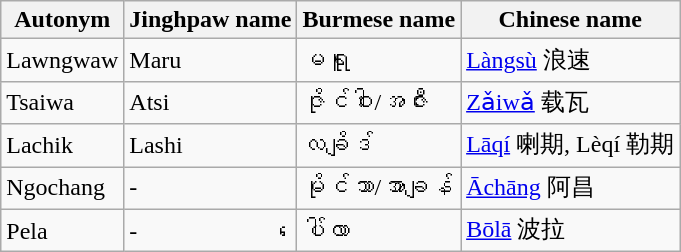<table class="wikitable">
<tr>
<th c=01>Autonym</th>
<th c=02>Jinghpaw name</th>
<th c=03>Burmese name</th>
<th c=04>Chinese name</th>
</tr>
<tr>
<td c=01>Lawngwaw</td>
<td c=02>Maru</td>
<td c=03>မရူ</td>
<td c=04><a href='#'>Làngsù</a> 浪速</td>
</tr>
<tr>
<td c=01>Tsaiwa</td>
<td c=02>Atsi</td>
<td c=03>ဇိုင်ဝါး/အဇီး</td>
<td c=04><a href='#'>Zǎiwǎ</a> 载瓦</td>
</tr>
<tr>
<td c=01>Lachik</td>
<td c=02>Lashi</td>
<td c=03>လချိဒ်</td>
<td c=04><a href='#'>Lāqí</a> 喇期, Lèqí 勒期</td>
</tr>
<tr>
<td c=01>Ngochang</td>
<td c=02>-</td>
<td c=03>မိုင်သာ/အာချန်</td>
<td c=04><a href='#'>Āchāng</a> 阿昌</td>
</tr>
<tr>
<td c=01>Pela</td>
<td c=02>-</td>
<td c=03>ပေါ်လာ</td>
<td c=04><a href='#'>Bōlā</a> 波拉</td>
</tr>
</table>
